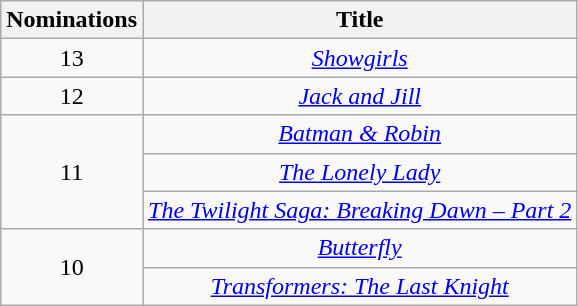<table class="wikitable" style="text-align: center;">
<tr>
<th scope="col" width="55">Nominations</th>
<th scope="col" align="center">Title</th>
</tr>
<tr>
<td rowspan=1 style="text-align:center">13</td>
<td><em><a href='#'>Showgirls</a></em></td>
</tr>
<tr>
<td rowspan=1 style="text-align:center">12</td>
<td><em><a href='#'>Jack and Jill</a></em></td>
</tr>
<tr>
<td rowspan=3 style="text-align:center">11</td>
<td><em><a href='#'>Batman & Robin</a></em></td>
</tr>
<tr>
<td><em><a href='#'>The Lonely Lady</a></em></td>
</tr>
<tr>
<td><em><a href='#'>The Twilight Saga: Breaking Dawn – Part 2</a></em></td>
</tr>
<tr>
<td rowspan=2 style="text-align:center">10</td>
<td><em><a href='#'>Butterfly</a></em></td>
</tr>
<tr>
<td><em><a href='#'>Transformers: The Last Knight</a></em></td>
</tr>
</table>
